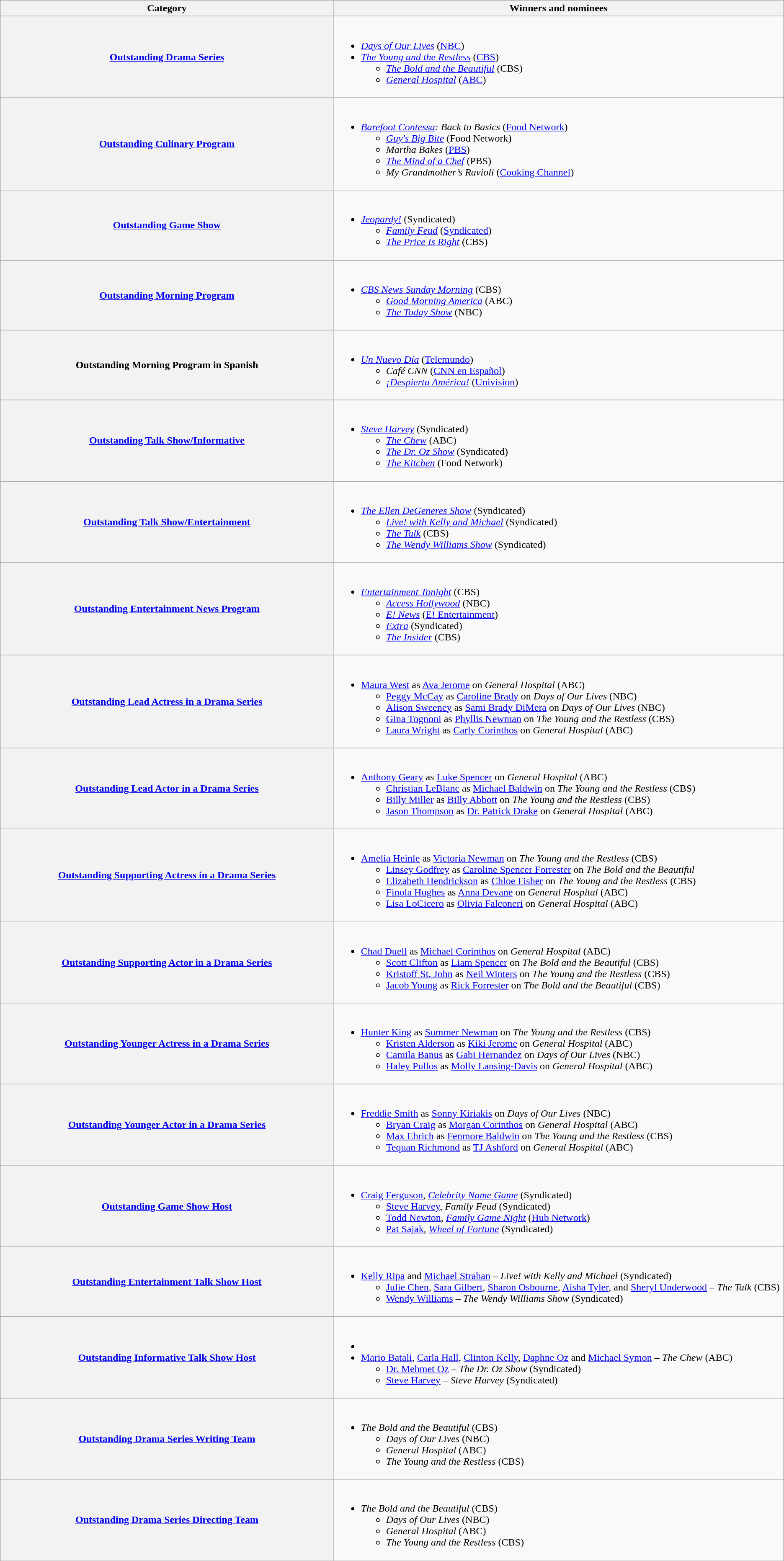<table class="wikitable sortable">
<tr>
<th scope="col" width="37%">Category</th>
<th scope="col" width="50%">Winners and nominees</th>
</tr>
<tr>
<th scope="row"><a href='#'>Outstanding Drama Series</a></th>
<td><br><ul><li><em><a href='#'>Days of Our Lives</a></em> (<a href='#'>NBC</a>) </li><li><em><a href='#'>The Young and the Restless</a></em> (<a href='#'>CBS</a>) <ul><li><em><a href='#'>The Bold and the Beautiful</a></em> (CBS)</li><li><em><a href='#'>General Hospital</a></em> (<a href='#'>ABC</a>)</li></ul></li></ul></td>
</tr>
<tr>
<th scope="row"><a href='#'>Outstanding Culinary Program</a></th>
<td><br><ul><li><em><a href='#'>Barefoot Contessa</a>: Back to Basics</em> (<a href='#'>Food Network</a>) <ul><li><em><a href='#'>Guy's Big Bite</a></em> (Food Network)</li><li><em>Martha Bakes</em> (<a href='#'>PBS</a>)</li><li><em><a href='#'>The Mind of a Chef</a></em> (PBS)</li><li><em>My Grandmother’s Ravioli</em> (<a href='#'>Cooking Channel</a>)</li></ul></li></ul></td>
</tr>
<tr>
<th scope="row" style="width=50%"><a href='#'>Outstanding Game Show</a></th>
<td><br><ul><li><em><a href='#'>Jeopardy!</a></em> (Syndicated) <ul><li><em><a href='#'>Family Feud</a></em> (<a href='#'>Syndicated</a>)</li><li><em><a href='#'>The Price Is Right</a></em> (CBS)</li></ul></li></ul></td>
</tr>
<tr>
<th scope="row"><a href='#'>Outstanding Morning Program</a></th>
<td><br><ul><li><em><a href='#'>CBS News Sunday Morning</a></em> (CBS) <ul><li><em><a href='#'>Good Morning America</a></em> (ABC)</li><li><em><a href='#'>The Today Show</a></em> (NBC)</li></ul></li></ul></td>
</tr>
<tr>
<th scope="row">Outstanding Morning Program in Spanish</th>
<td><br><ul><li><em><a href='#'>Un Nuevo Día</a></em> (<a href='#'>Telemundo</a>) <ul><li><em>Café CNN</em> (<a href='#'>CNN en Español</a>)</li><li><em><a href='#'>¡Despierta América!</a></em> (<a href='#'>Univision</a>)</li></ul></li></ul></td>
</tr>
<tr>
<th scope="row"><a href='#'>Outstanding Talk Show/Informative</a></th>
<td><br><ul><li><em><a href='#'>Steve Harvey</a></em> (Syndicated) <ul><li><em><a href='#'>The Chew</a></em> (ABC)</li><li><em><a href='#'>The Dr. Oz Show</a></em> (Syndicated)</li><li><em><a href='#'>The Kitchen</a></em> (Food Network)</li></ul></li></ul></td>
</tr>
<tr>
<th scope="row"><a href='#'>Outstanding Talk Show/Entertainment</a></th>
<td><br><ul><li><em><a href='#'>The Ellen DeGeneres Show</a></em>  (Syndicated) <ul><li><em><a href='#'>Live! with Kelly and Michael</a></em> (Syndicated)</li><li><em><a href='#'>The Talk</a></em> (CBS)</li><li><em><a href='#'>The Wendy Williams Show</a></em> (Syndicated)</li></ul></li></ul></td>
</tr>
<tr>
<th scope="row"><a href='#'>Outstanding Entertainment News Program</a></th>
<td><br><ul><li><em><a href='#'>Entertainment Tonight</a></em> (CBS) <ul><li><em><a href='#'>Access Hollywood</a></em> (NBC)</li><li><em><a href='#'>E! News</a></em> (<a href='#'>E! Entertainment</a>)</li><li><em><a href='#'>Extra</a></em> (Syndicated)</li><li><em><a href='#'>The Insider</a></em> (CBS)</li></ul></li></ul></td>
</tr>
<tr>
<th scope="row"><a href='#'>Outstanding Lead Actress in a Drama Series</a></th>
<td><br><ul><li><a href='#'>Maura West</a> as <a href='#'>Ava Jerome</a> on <em>General Hospital</em> (ABC) <ul><li><a href='#'>Peggy McCay</a> as <a href='#'>Caroline Brady</a> on <em>Days of Our Lives</em> (NBC)</li><li><a href='#'>Alison Sweeney</a> as <a href='#'>Sami Brady DiMera</a> on <em>Days of Our Lives</em> (NBC)</li><li><a href='#'>Gina Tognoni</a> as <a href='#'>Phyllis Newman</a> on <em>The Young and the Restless</em> (CBS)</li><li><a href='#'>Laura Wright</a> as <a href='#'>Carly Corinthos</a> on <em>General Hospital</em> (ABC)</li></ul></li></ul></td>
</tr>
<tr>
<th scope="row"><a href='#'>Outstanding Lead Actor in a Drama Series</a></th>
<td><br><ul><li><a href='#'>Anthony Geary</a> as <a href='#'>Luke Spencer</a> on <em>General Hospital</em> (ABC) <ul><li><a href='#'>Christian LeBlanc</a> as <a href='#'>Michael Baldwin</a> on <em>The Young and the Restless</em> (CBS)</li><li><a href='#'>Billy Miller</a> as <a href='#'>Billy Abbott</a>  on <em>The Young and the Restless</em> (CBS)</li><li><a href='#'>Jason Thompson</a> as <a href='#'>Dr. Patrick Drake</a> on <em>General Hospital</em> (ABC)</li></ul></li></ul></td>
</tr>
<tr>
<th scope="row"><a href='#'>Outstanding Supporting Actress in a Drama Series</a></th>
<td><br><ul><li><a href='#'>Amelia Heinle</a> as <a href='#'>Victoria Newman</a>  on <em>The Young and the Restless</em> (CBS) <ul><li><a href='#'>Linsey Godfrey</a> as <a href='#'>Caroline Spencer Forrester</a> on <em>The Bold and the Beautiful</em></li><li><a href='#'>Elizabeth Hendrickson</a> as <a href='#'>Chloe Fisher</a> on <em>The Young and the Restless</em> (CBS)</li><li><a href='#'>Finola Hughes</a> as <a href='#'>Anna Devane</a> on <em>General Hospital</em> (ABC)</li><li><a href='#'>Lisa LoCicero</a> as <a href='#'>Olivia Falconeri</a> on <em>General Hospital</em> (ABC)</li></ul></li></ul></td>
</tr>
<tr>
<th scope="row"><a href='#'>Outstanding Supporting Actor in a Drama Series</a></th>
<td><br><ul><li><a href='#'>Chad Duell</a> as <a href='#'>Michael Corinthos</a> on <em>General Hospital</em> (ABC) <ul><li><a href='#'>Scott Clifton</a> as <a href='#'>Liam Spencer</a> on <em>The Bold and the Beautiful</em> (CBS)</li><li><a href='#'>Kristoff St. John</a> as <a href='#'>Neil Winters</a> on <em>The Young and the Restless</em> (CBS)</li><li><a href='#'>Jacob Young</a> as <a href='#'>Rick Forrester</a>  on <em>The Bold and the Beautiful</em> (CBS)</li></ul></li></ul></td>
</tr>
<tr>
<th scope="row"><a href='#'>Outstanding Younger Actress in a Drama Series</a></th>
<td><br><ul><li><a href='#'>Hunter King</a> as <a href='#'>Summer Newman</a> on <em>The Young and the Restless</em> (CBS) <ul><li><a href='#'>Kristen Alderson</a> as <a href='#'>Kiki Jerome</a> on <em>General Hospital</em> (ABC)</li><li><a href='#'>Camila Banus</a> as <a href='#'>Gabi Hernandez</a> on <em>Days of Our Lives</em> (NBC)</li><li><a href='#'>Haley Pullos</a> as <a href='#'>Molly Lansing-Davis</a> on <em>General Hospital</em> (ABC)</li></ul></li></ul></td>
</tr>
<tr>
<th scope="row"><a href='#'>Outstanding Younger Actor in a Drama Series</a></th>
<td><br><ul><li><a href='#'>Freddie Smith</a> as <a href='#'>Sonny Kiriakis</a> on <em>Days of Our Lives</em> (NBC) <ul><li><a href='#'>Bryan Craig</a> as <a href='#'>Morgan Corinthos</a> on <em>General Hospital</em> (ABC)</li><li><a href='#'>Max Ehrich</a> as <a href='#'>Fenmore Baldwin</a> on <em>The Young and the Restless</em> (CBS)</li><li><a href='#'>Tequan Richmond</a> as <a href='#'>TJ Ashford</a> on <em>General Hospital</em> (ABC)</li></ul></li></ul></td>
</tr>
<tr>
<th scope="row"><a href='#'>Outstanding Game Show Host</a></th>
<td><br><ul><li><a href='#'>Craig Ferguson</a>, <em><a href='#'>Celebrity Name Game</a></em> (Syndicated)<ul><li><a href='#'>Steve Harvey</a>, <em>Family Feud</em> (Syndicated)</li><li><a href='#'>Todd Newton</a>, <em><a href='#'>Family Game Night</a></em> (<a href='#'>Hub Network</a>)</li><li><a href='#'>Pat Sajak</a>, <em><a href='#'>Wheel of Fortune</a></em> (Syndicated)</li></ul></li></ul></td>
</tr>
<tr>
<th scope="row"><a href='#'>Outstanding Entertainment Talk Show Host</a></th>
<td><br><ul><li><a href='#'>Kelly Ripa</a> and <a href='#'>Michael Strahan</a> – <em>Live! with Kelly and Michael</em> (Syndicated) <ul><li><a href='#'>Julie Chen</a>, <a href='#'>Sara Gilbert</a>, <a href='#'>Sharon Osbourne</a>, <a href='#'>Aisha Tyler</a>, and <a href='#'>Sheryl Underwood</a> – <em>The Talk</em> (CBS)</li><li><a href='#'>Wendy Williams</a> – <em>The Wendy Williams Show</em> (Syndicated)</li></ul></li></ul></td>
</tr>
<tr>
<th scope="row"><a href='#'>Outstanding Informative Talk Show Host</a></th>
<td><br><ul><li></li><li><a href='#'>Mario Batali</a>, <a href='#'>Carla Hall</a>, <a href='#'>Clinton Kelly</a>, <a href='#'>Daphne Oz</a> and <a href='#'>Michael Symon</a> – <em>The Chew</em> (ABC) <ul><li><a href='#'>Dr. Mehmet Oz</a>  – <em>The Dr. Oz Show</em> (Syndicated)</li><li><a href='#'>Steve Harvey</a> – <em>Steve Harvey</em> (Syndicated)</li></ul></li></ul></td>
</tr>
<tr>
<th scope="row"><a href='#'>Outstanding Drama Series Writing Team</a></th>
<td><br><ul><li><em>The Bold and the Beautiful</em>  (CBS) <ul><li><em>Days of Our Lives</em> (NBC)</li><li><em>General Hospital</em> (ABC)</li><li><em>The Young and the Restless</em>  (CBS)</li></ul></li></ul></td>
</tr>
<tr>
<th scope="row"><a href='#'>Outstanding Drama Series Directing Team</a></th>
<td><br><ul><li><em>The Bold and the Beautiful</em> (CBS) <ul><li><em>Days of Our Lives</em> (NBC)</li><li><em>General Hospital</em> (ABC)</li><li><em>The Young and the Restless</em> (CBS)</li></ul></li></ul></td>
</tr>
</table>
